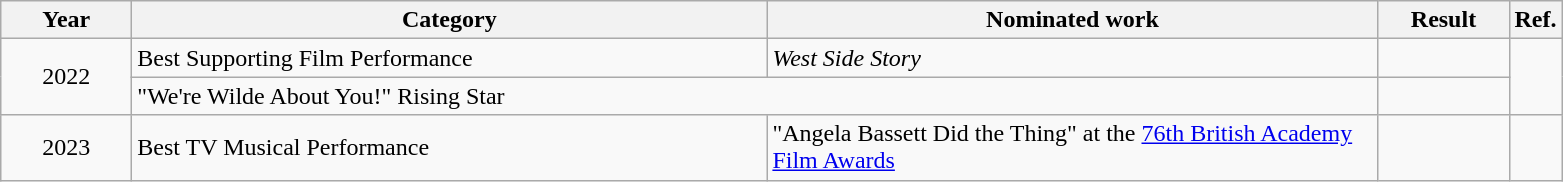<table class=wikitable>
<tr>
<th scope="col" style="width:5em;">Year</th>
<th scope="col" style="width:26em;">Category</th>
<th scope="col" style="width:25em;">Nominated work</th>
<th scope="col" style="width:5em;">Result</th>
<th>Ref.</th>
</tr>
<tr>
<td style="text-align:center;", rowspan="2">2022</td>
<td>Best Supporting Film Performance</td>
<td><em>West Side Story</em></td>
<td></td>
<td style="text-align:center;" rowspan="2"></td>
</tr>
<tr>
<td colspan="2">"We're Wilde About You!" Rising Star</td>
<td></td>
</tr>
<tr>
<td style="text-align:center;">2023</td>
<td>Best TV Musical Performance</td>
<td>"Angela Bassett Did the Thing" at the <a href='#'>76th British Academy Film Awards</a></td>
<td></td>
<td style="text-align:center;"></td>
</tr>
</table>
